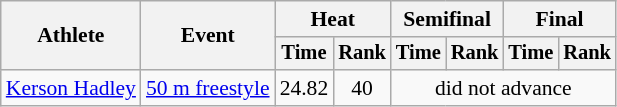<table class=wikitable style="font-size:90%">
<tr>
<th rowspan="2">Athlete</th>
<th rowspan="2">Event</th>
<th colspan="2">Heat</th>
<th colspan="2">Semifinal</th>
<th colspan="2">Final</th>
</tr>
<tr style="font-size:95%">
<th>Time</th>
<th>Rank</th>
<th>Time</th>
<th>Rank</th>
<th>Time</th>
<th>Rank</th>
</tr>
<tr align=center>
<td align=left><a href='#'>Kerson Hadley</a></td>
<td align=left><a href='#'>50 m freestyle</a></td>
<td>24.82</td>
<td>40</td>
<td colspan=4>did not advance</td>
</tr>
</table>
